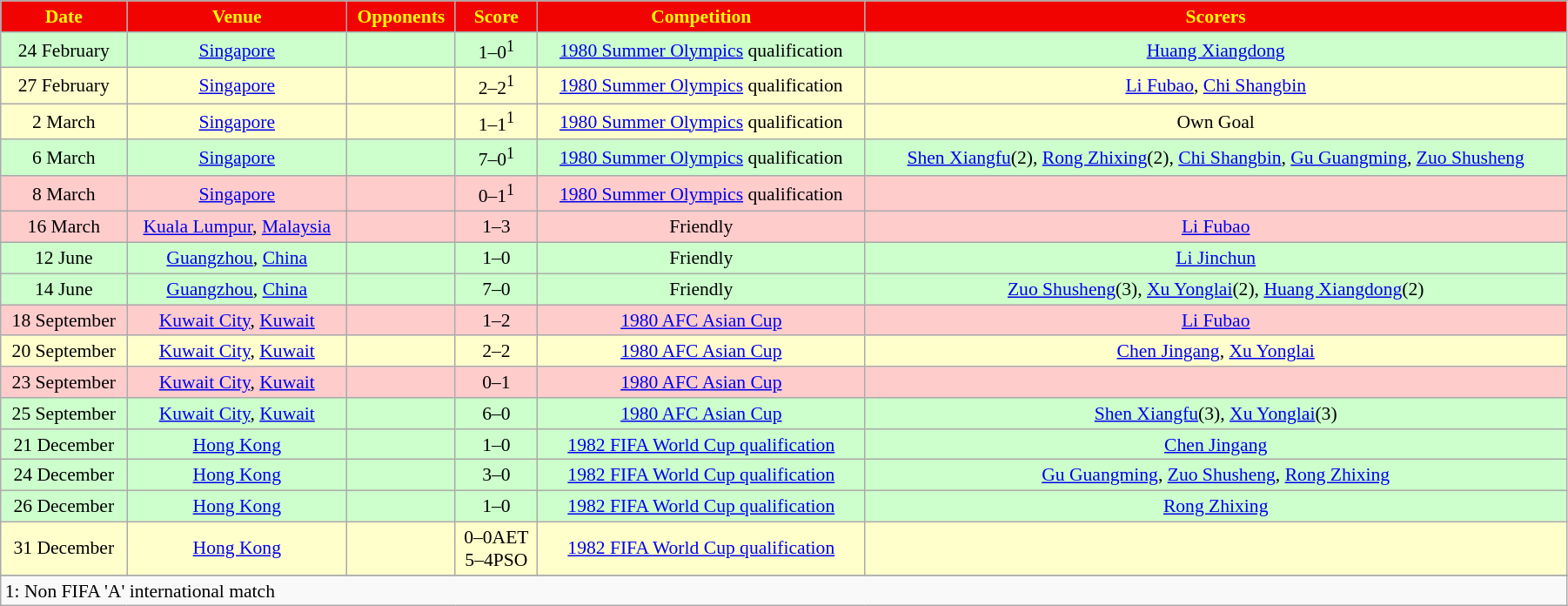<table width=95% class="wikitable" style="text-align: center; font-size: 90%">
<tr bgcolor=#F00300 style="color:yellow">
<td><strong>Date</strong></td>
<td><strong>Venue</strong></td>
<td><strong>Opponents</strong></td>
<td><strong>Score</strong></td>
<td><strong>Competition</strong></td>
<td><strong>Scorers</strong></td>
</tr>
<tr bgcolor=#CCFFCC>
<td>24 February</td>
<td><a href='#'>Singapore</a></td>
<td></td>
<td>1–0<sup>1</sup></td>
<td><a href='#'>1980 Summer Olympics</a> qualification</td>
<td><a href='#'>Huang Xiangdong</a></td>
</tr>
<tr bgcolor=#FFFFCC>
<td>27 February</td>
<td><a href='#'>Singapore</a></td>
<td></td>
<td>2–2<sup>1</sup></td>
<td><a href='#'>1980 Summer Olympics</a> qualification</td>
<td><a href='#'>Li Fubao</a>, <a href='#'>Chi Shangbin</a></td>
</tr>
<tr bgcolor=#FFFFCC>
<td>2 March</td>
<td><a href='#'>Singapore</a></td>
<td></td>
<td>1–1<sup>1</sup></td>
<td><a href='#'>1980 Summer Olympics</a> qualification</td>
<td>Own Goal</td>
</tr>
<tr bgcolor=#CCFFCC>
<td>6 March</td>
<td><a href='#'>Singapore</a></td>
<td></td>
<td>7–0<sup>1</sup></td>
<td><a href='#'>1980 Summer Olympics</a> qualification</td>
<td><a href='#'>Shen Xiangfu</a>(2), <a href='#'>Rong Zhixing</a>(2), <a href='#'>Chi Shangbin</a>, <a href='#'>Gu Guangming</a>, <a href='#'>Zuo Shusheng</a></td>
</tr>
<tr bgcolor=#FFCCCC>
<td>8 March</td>
<td><a href='#'>Singapore</a></td>
<td></td>
<td>0–1<sup>1</sup></td>
<td><a href='#'>1980 Summer Olympics</a> qualification</td>
<td></td>
</tr>
<tr bgcolor=#FFCCCC>
<td>16 March</td>
<td><a href='#'>Kuala Lumpur</a>, <a href='#'>Malaysia</a></td>
<td></td>
<td>1–3</td>
<td>Friendly</td>
<td><a href='#'>Li Fubao</a></td>
</tr>
<tr bgcolor=#CCFFCC>
<td>12 June</td>
<td><a href='#'>Guangzhou</a>, <a href='#'>China</a></td>
<td></td>
<td>1–0</td>
<td>Friendly</td>
<td><a href='#'>Li Jinchun</a></td>
</tr>
<tr bgcolor=#CCFFCC>
<td>14 June</td>
<td><a href='#'>Guangzhou</a>, <a href='#'>China</a></td>
<td></td>
<td>7–0</td>
<td>Friendly</td>
<td><a href='#'>Zuo Shusheng</a>(3), <a href='#'>Xu Yonglai</a>(2), <a href='#'>Huang Xiangdong</a>(2)</td>
</tr>
<tr bgcolor=#FFCCCC>
<td>18 September</td>
<td><a href='#'>Kuwait City</a>, <a href='#'>Kuwait</a></td>
<td></td>
<td>1–2</td>
<td><a href='#'>1980 AFC Asian Cup</a></td>
<td><a href='#'>Li Fubao</a></td>
</tr>
<tr bgcolor=#FFFFCC>
<td>20 September</td>
<td><a href='#'>Kuwait City</a>, <a href='#'>Kuwait</a></td>
<td></td>
<td>2–2</td>
<td><a href='#'>1980 AFC Asian Cup</a></td>
<td><a href='#'>Chen Jingang</a>, <a href='#'>Xu Yonglai</a></td>
</tr>
<tr bgcolor=#FFCCCC>
<td>23 September</td>
<td><a href='#'>Kuwait City</a>, <a href='#'>Kuwait</a></td>
<td></td>
<td>0–1</td>
<td><a href='#'>1980 AFC Asian Cup</a></td>
<td></td>
</tr>
<tr bgcolor=#CCFFCC>
<td>25 September</td>
<td><a href='#'>Kuwait City</a>, <a href='#'>Kuwait</a></td>
<td></td>
<td>6–0</td>
<td><a href='#'>1980 AFC Asian Cup</a></td>
<td><a href='#'>Shen Xiangfu</a>(3), <a href='#'>Xu Yonglai</a>(3)</td>
</tr>
<tr bgcolor=#CCFFCC>
<td>21 December</td>
<td><a href='#'>Hong Kong</a></td>
<td></td>
<td>1–0</td>
<td><a href='#'>1982 FIFA World Cup qualification</a></td>
<td><a href='#'>Chen Jingang</a></td>
</tr>
<tr bgcolor=#CCFFCC>
<td>24 December</td>
<td><a href='#'>Hong Kong</a></td>
<td></td>
<td>3–0</td>
<td><a href='#'>1982 FIFA World Cup qualification</a></td>
<td><a href='#'>Gu Guangming</a>, <a href='#'>Zuo Shusheng</a>, <a href='#'>Rong Zhixing</a></td>
</tr>
<tr bgcolor=#CCFFCC>
<td>26 December</td>
<td><a href='#'>Hong Kong</a></td>
<td></td>
<td>1–0</td>
<td><a href='#'>1982 FIFA World Cup qualification</a></td>
<td><a href='#'>Rong Zhixing</a></td>
</tr>
<tr bgcolor=#FFFFCC>
<td>31 December</td>
<td><a href='#'>Hong Kong</a></td>
<td></td>
<td>0–0AET<br>5–4PSO</td>
<td><a href='#'>1982 FIFA World Cup qualification</a></td>
<td></td>
</tr>
<tr>
</tr>
<tr>
<td colspan=6 align=left>1: Non FIFA 'A' international match</td>
</tr>
</table>
